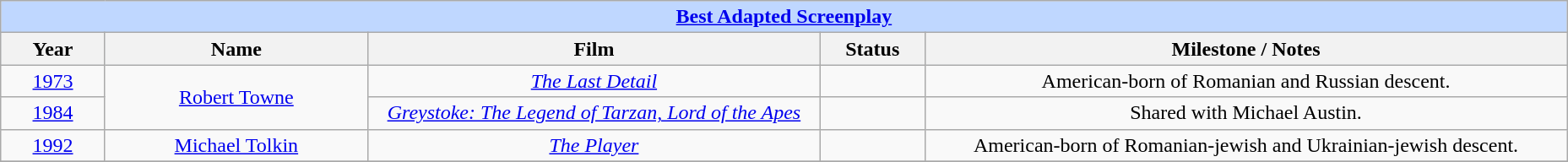<table class="wikitable" style="text-align: center">
<tr ---- bgcolor="#bfd7ff">
<td colspan=6 style="text-align:center;"><strong><a href='#'>Best Adapted Screenplay</a></strong></td>
</tr>
<tr ---- bgcolor="#ebf5ff">
<th style="width:075px;">Year</th>
<th style="width:200px;">Name</th>
<th style="width:350px;">Film</th>
<th style="width:075px;">Status</th>
<th style="width:500px;">Milestone / Notes</th>
</tr>
<tr>
<td><a href='#'>1973</a></td>
<td rowspan=2><a href='#'>Robert Towne</a></td>
<td><em><a href='#'>The Last Detail</a></em></td>
<td></td>
<td>American-born of Romanian and Russian descent.</td>
</tr>
<tr>
<td><a href='#'>1984</a></td>
<td><em><a href='#'>Greystoke: The Legend of Tarzan, Lord of the Apes</a></em></td>
<td></td>
<td>Shared with Michael Austin.</td>
</tr>
<tr>
<td><a href='#'>1992</a></td>
<td><a href='#'>Michael Tolkin</a></td>
<td><em><a href='#'>The Player</a></em></td>
<td></td>
<td>American-born of Romanian-jewish and Ukrainian-jewish descent.</td>
</tr>
<tr>
</tr>
</table>
